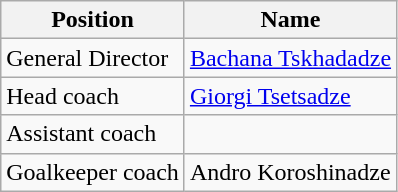<table class="wikitable">
<tr>
<th>Position</th>
<th>Name</th>
</tr>
<tr>
<td>General Director</td>
<td><a href='#'>Bachana Tskhadadze</a></td>
</tr>
<tr>
<td>Head coach</td>
<td><a href='#'>Giorgi Tsetsadze</a></td>
</tr>
<tr>
<td>Assistant coach</td>
<td></td>
</tr>
<tr>
<td>Goalkeeper coach</td>
<td>Andro Koroshinadze</td>
</tr>
</table>
